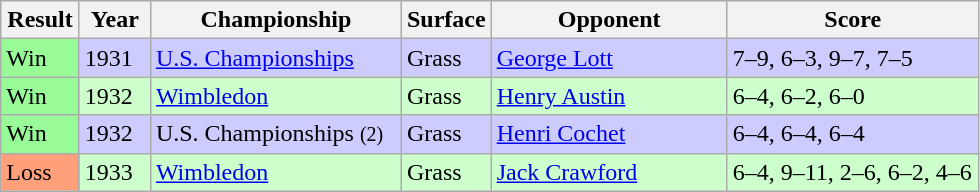<table class='sortable wikitable'>
<tr>
<th style="width:45px">Result</th>
<th style="width:40px">Year</th>
<th style="width:160px">Championship</th>
<th style="width:50px">Surface</th>
<th style="width:150px">Opponent</th>
<th style="width:160px" class="unsortable">Score</th>
</tr>
<tr style="background:#ccf;">
<td style="background:#98FB98;">Win</td>
<td>1931</td>
<td><a href='#'>U.S. Championships</a></td>
<td>Grass</td>
<td> <a href='#'>George Lott</a></td>
<td>7–9, 6–3, 9–7, 7–5</td>
</tr>
<tr style="background:#CCFFCC;">
<td style="background:#98FB98;">Win</td>
<td>1932</td>
<td><a href='#'>Wimbledon</a></td>
<td>Grass</td>
<td> <a href='#'>Henry Austin</a></td>
<td>6–4, 6–2, 6–0</td>
</tr>
<tr style="background:#ccf;">
<td style="background:#98FB98;">Win</td>
<td>1932</td>
<td>U.S. Championships <small>(2)</small></td>
<td>Grass</td>
<td> <a href='#'>Henri Cochet</a></td>
<td>6–4, 6–4, 6–4</td>
</tr>
<tr style="background:#CCFFCC;">
<td style="background:#FFA07A;">Loss</td>
<td>1933</td>
<td><a href='#'>Wimbledon</a></td>
<td>Grass</td>
<td> <a href='#'>Jack Crawford</a></td>
<td>6–4, 9–11, 2–6, 6–2, 4–6</td>
</tr>
</table>
